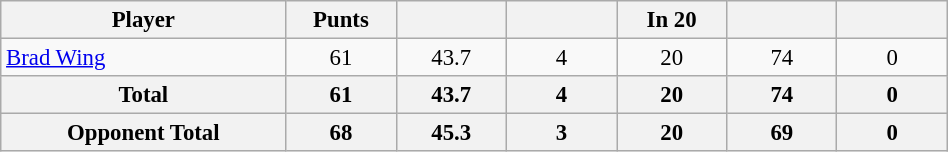<table class="wikitable" style="text-align:center; width:50%; font-size:95%;">
<tr>
<th width="30%">Player</th>
<th width="11.6%">Punts</th>
<th width="11.6%"></th>
<th width="11.6%"></th>
<th width="11.6%">In 20</th>
<th width="11.6%"></th>
<th width="11.6%"></th>
</tr>
<tr>
<td align=left><a href='#'>Brad Wing</a></td>
<td>61</td>
<td>43.7</td>
<td>4</td>
<td>20</td>
<td>74</td>
<td>0</td>
</tr>
<tr>
<th>Total</th>
<th>61</th>
<th>43.7</th>
<th>4</th>
<th>20</th>
<th>74</th>
<th>0</th>
</tr>
<tr>
<th>Opponent Total</th>
<th>68</th>
<th>45.3</th>
<th>3</th>
<th>20</th>
<th>69</th>
<th>0</th>
</tr>
</table>
